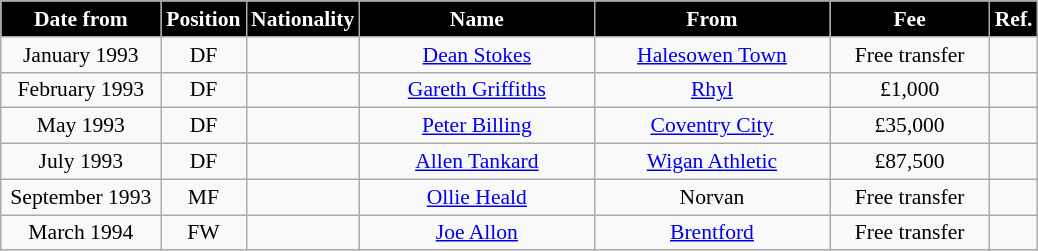<table class="wikitable" style="text-align:center; font-size:90%; ">
<tr>
<th style="background:#000000; color:white; width:100px;">Date from</th>
<th style="background:#000000; color:white; width:50px;">Position</th>
<th style="background:#000000; color:white; width:50px;">Nationality</th>
<th style="background:#000000; color:white; width:150px;">Name</th>
<th style="background:#000000; color:white; width:150px;">From</th>
<th style="background:#000000; color:white; width:100px;">Fee</th>
<th style="background:#000000; color:white; width:25px;">Ref.</th>
</tr>
<tr>
<td>January 1993</td>
<td>DF</td>
<td></td>
<td><a href='#'>Dean Stokes</a></td>
<td><a href='#'>Halesowen Town</a></td>
<td>Free transfer</td>
<td></td>
</tr>
<tr>
<td>February 1993</td>
<td>DF</td>
<td></td>
<td><a href='#'>Gareth Griffiths</a></td>
<td> <a href='#'>Rhyl</a></td>
<td>£1,000</td>
<td></td>
</tr>
<tr>
<td>May 1993</td>
<td>DF</td>
<td></td>
<td><a href='#'>Peter Billing</a></td>
<td><a href='#'>Coventry City</a></td>
<td>£35,000</td>
<td></td>
</tr>
<tr>
<td>July 1993</td>
<td>DF</td>
<td></td>
<td><a href='#'>Allen Tankard</a></td>
<td><a href='#'>Wigan Athletic</a></td>
<td>£87,500</td>
<td></td>
</tr>
<tr>
<td>September 1993</td>
<td>MF</td>
<td></td>
<td><a href='#'>Ollie Heald</a></td>
<td>Norvan</td>
<td>Free transfer</td>
<td></td>
</tr>
<tr>
<td>March 1994</td>
<td>FW</td>
<td></td>
<td><a href='#'>Joe Allon</a></td>
<td><a href='#'>Brentford</a></td>
<td>Free transfer</td>
<td></td>
</tr>
</table>
